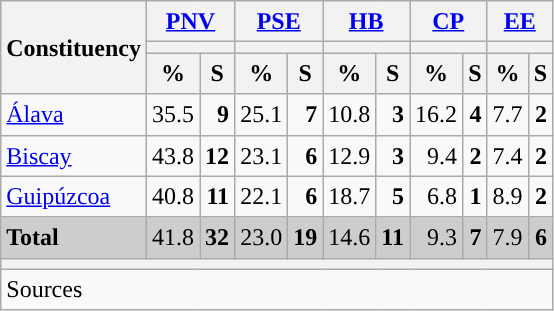<table class="wikitable sortable" style="text-align:right; line-height:20px;">
<tr>
<th rowspan="3">Constituency</th>
<th colspan="2" width="30px" class="unsortable"><a href='#'>PNV</a></th>
<th colspan="2" width="30px" class="unsortable"><a href='#'>PSE</a></th>
<th colspan="2" width="30px" class="unsortable"><a href='#'>HB</a></th>
<th colspan="2" width="30px" class="unsortable"><a href='#'>CP</a></th>
<th colspan="2" width="30px" class="unsortable"><a href='#'>EE</a></th>
</tr>
<tr>
<th colspan="2" style="background:"></th>
<th colspan="2" style="background:"></th>
<th colspan="2" style="background:"></th>
<th colspan="2" style="background:"></th>
<th colspan="2" style="background:"></th>
</tr>
<tr>
<th data-sort-type="number">%</th>
<th data-sort-type="number">S</th>
<th data-sort-type="number">%</th>
<th data-sort-type="number">S</th>
<th data-sort-type="number">%</th>
<th data-sort-type="number">S</th>
<th data-sort-type="number">%</th>
<th data-sort-type="number">S</th>
<th data-sort-type="number">%</th>
<th data-sort-type="number">S</th>
</tr>
<tr>
<td align="left"><a href='#'>Álava</a></td>
<td style="background:">35.5</td>
<td><strong>9</strong></td>
<td>25.1</td>
<td><strong>7</strong></td>
<td>10.8</td>
<td><strong>3</strong></td>
<td>16.2</td>
<td><strong>4</strong></td>
<td>7.7</td>
<td><strong>2</strong></td>
</tr>
<tr>
<td align="left"><a href='#'>Biscay</a></td>
<td style="background:">43.8</td>
<td><strong>12</strong></td>
<td>23.1</td>
<td><strong>6</strong></td>
<td>12.9</td>
<td><strong>3</strong></td>
<td>9.4</td>
<td><strong>2</strong></td>
<td>7.4</td>
<td><strong>2</strong></td>
</tr>
<tr>
<td align="left"><a href='#'>Guipúzcoa</a></td>
<td style="background:">40.8</td>
<td><strong>11</strong></td>
<td>22.1</td>
<td><strong>6</strong></td>
<td>18.7</td>
<td><strong>5</strong></td>
<td>6.8</td>
<td><strong>1</strong></td>
<td>8.9</td>
<td><strong>2</strong></td>
</tr>
<tr style="background:#CDCDCD;">
<td align="left"><strong>Total</strong></td>
<td style="background:">41.8</td>
<td><strong>32</strong></td>
<td>23.0</td>
<td><strong>19</strong></td>
<td>14.6</td>
<td><strong>11</strong></td>
<td>9.3</td>
<td><strong>7</strong></td>
<td>7.9</td>
<td><strong>6</strong></td>
</tr>
<tr>
<th colspan="11"></th>
</tr>
<tr>
<th style="text-align:left; font-weight:normal; background:#F9F9F9" colspan="11">Sources</th>
</tr>
</table>
